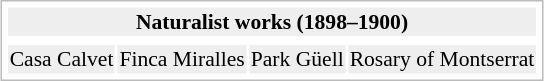<table style="margin:1em auto; padding:2px; border: 1px solid #BBB; text-align:center; font-size:90%">
<tr>
<th colspan="4" style="background:#EEE">Naturalist works (1898–1900)</th>
</tr>
<tr>
<td></td>
<td></td>
<td></td>
<td></td>
</tr>
<tr style="background:#EEE">
<td>Casa Calvet</td>
<td>Finca Miralles</td>
<td>Park Güell</td>
<td>Rosary of Montserrat</td>
</tr>
</table>
